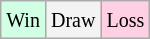<table class="wikitable">
<tr>
<td style="background-color: #d0ffe3;"><small>Win</small></td>
<td style="background-color: #f3f3f3;"><small>Draw</small></td>
<td style="background-color: #ffd0e3;"><small>Loss</small></td>
</tr>
</table>
